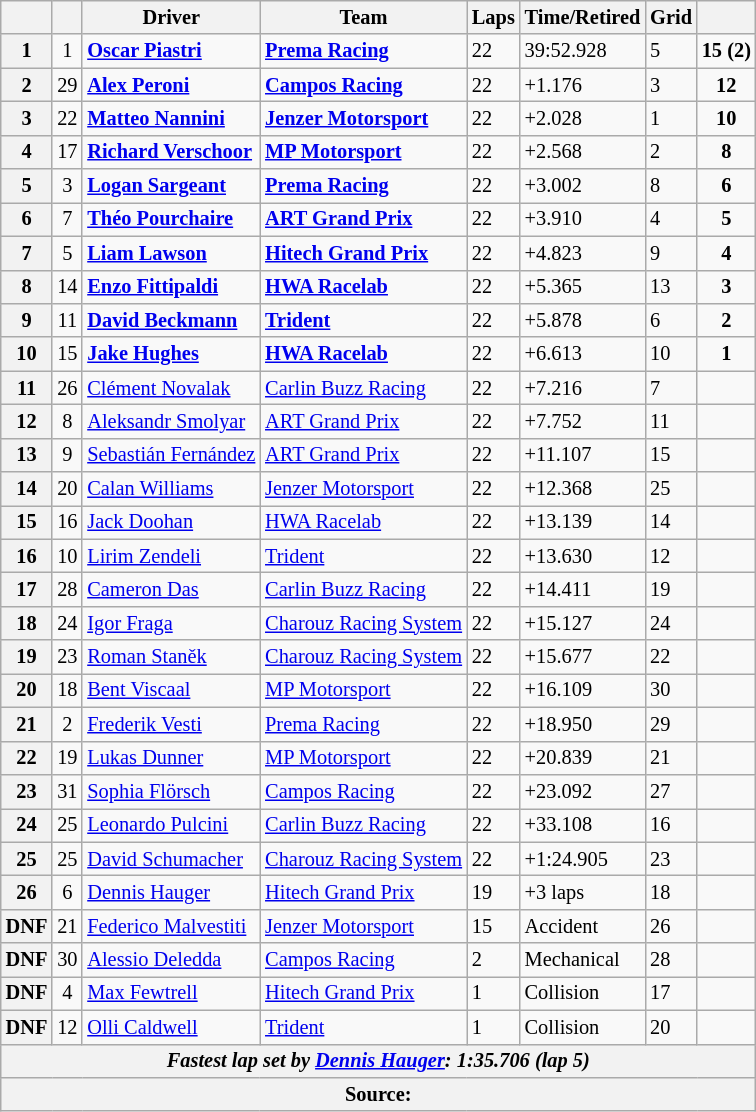<table class="wikitable" style="font-size:85%">
<tr>
<th></th>
<th></th>
<th>Driver</th>
<th>Team</th>
<th>Laps</th>
<th>Time/Retired</th>
<th>Grid</th>
<th></th>
</tr>
<tr>
<th>1</th>
<td align="center">1</td>
<td><strong> <a href='#'>Oscar Piastri</a></strong></td>
<td><strong><a href='#'>Prema Racing</a></strong></td>
<td>22</td>
<td>39:52.928</td>
<td>5</td>
<td align="center"><strong>15 (2)</strong></td>
</tr>
<tr>
<th>2</th>
<td align="center">29</td>
<td><strong> <a href='#'>Alex Peroni</a></strong></td>
<td><strong><a href='#'>Campos Racing</a></strong></td>
<td>22</td>
<td>+1.176</td>
<td>3</td>
<td align="center"><strong>12</strong></td>
</tr>
<tr>
<th>3</th>
<td align="center">22</td>
<td><strong> <a href='#'>Matteo Nannini</a></strong></td>
<td><strong><a href='#'>Jenzer Motorsport</a></strong></td>
<td>22</td>
<td>+2.028</td>
<td>1</td>
<td align="center"><strong>10</strong></td>
</tr>
<tr>
<th>4</th>
<td align="center">17</td>
<td> <strong><a href='#'>Richard Verschoor</a></strong></td>
<td><strong><a href='#'>MP Motorsport</a></strong></td>
<td>22</td>
<td>+2.568</td>
<td>2</td>
<td align="center"><strong>8</strong></td>
</tr>
<tr>
<th>5</th>
<td align="center">3</td>
<td><strong> <a href='#'>Logan Sargeant</a></strong></td>
<td><strong><a href='#'>Prema Racing</a></strong></td>
<td>22</td>
<td>+3.002</td>
<td>8</td>
<td align="center"><strong>6</strong></td>
</tr>
<tr>
<th>6</th>
<td align="center">7</td>
<td> <strong><a href='#'>Théo Pourchaire</a></strong></td>
<td><strong><a href='#'>ART Grand Prix</a></strong></td>
<td>22</td>
<td>+3.910</td>
<td>4</td>
<td align="center"><strong>5</strong></td>
</tr>
<tr>
<th>7</th>
<td align="center">5</td>
<td><strong> <a href='#'>Liam Lawson</a></strong></td>
<td><strong><a href='#'>Hitech Grand Prix</a></strong></td>
<td>22</td>
<td>+4.823</td>
<td>9</td>
<td align="center"><strong>4</strong></td>
</tr>
<tr>
<th>8</th>
<td align="center">14</td>
<td><strong> <a href='#'>Enzo Fittipaldi</a></strong></td>
<td><a href='#'><strong>HWA Racelab</strong></a></td>
<td>22</td>
<td>+5.365</td>
<td>13</td>
<td align="center"><strong>3</strong></td>
</tr>
<tr>
<th>9</th>
<td align="center">11</td>
<td><strong> <a href='#'>David Beckmann</a></strong></td>
<td><a href='#'><strong>Trident</strong></a></td>
<td>22</td>
<td>+5.878</td>
<td>6</td>
<td align="center"><strong>2</strong></td>
</tr>
<tr>
<th>10</th>
<td align="center">15</td>
<td><strong> <a href='#'>Jake Hughes</a></strong></td>
<td><a href='#'><strong>HWA Racelab</strong></a></td>
<td>22</td>
<td>+6.613</td>
<td>10</td>
<td align="center"><strong>1</strong></td>
</tr>
<tr>
<th>11</th>
<td align="center">26</td>
<td> <a href='#'>Clément Novalak</a></td>
<td><a href='#'>Carlin Buzz Racing</a></td>
<td>22</td>
<td>+7.216</td>
<td>7</td>
<td align="center"></td>
</tr>
<tr>
<th>12</th>
<td align="center">8</td>
<td> <a href='#'>Aleksandr Smolyar</a></td>
<td><a href='#'>ART Grand Prix</a></td>
<td>22</td>
<td>+7.752</td>
<td>11</td>
<td align="center"></td>
</tr>
<tr>
<th>13</th>
<td align="center">9</td>
<td> <a href='#'>Sebastián Fernández</a></td>
<td><a href='#'>ART Grand Prix</a></td>
<td>22</td>
<td>+11.107</td>
<td>15</td>
<td align="center"></td>
</tr>
<tr>
<th>14</th>
<td align="center">20</td>
<td> <a href='#'>Calan Williams</a></td>
<td><a href='#'>Jenzer Motorsport</a></td>
<td>22</td>
<td>+12.368</td>
<td>25</td>
<td align="center"></td>
</tr>
<tr>
<th>15</th>
<td align="center">16</td>
<td> <a href='#'>Jack Doohan</a></td>
<td><a href='#'>HWA Racelab</a></td>
<td>22</td>
<td>+13.139</td>
<td>14</td>
<td align="center"></td>
</tr>
<tr>
<th>16</th>
<td align="center">10</td>
<td> <a href='#'>Lirim Zendeli</a></td>
<td><a href='#'>Trident</a></td>
<td>22</td>
<td>+13.630</td>
<td>12</td>
<td align="center"></td>
</tr>
<tr>
<th>17</th>
<td align="center">28</td>
<td> <a href='#'>Cameron Das</a></td>
<td><a href='#'>Carlin Buzz Racing</a></td>
<td>22</td>
<td>+14.411</td>
<td>19</td>
<td align="center"></td>
</tr>
<tr>
<th>18</th>
<td align="center">24</td>
<td> <a href='#'>Igor Fraga</a></td>
<td><a href='#'>Charouz Racing System</a></td>
<td>22</td>
<td>+15.127</td>
<td>24</td>
<td></td>
</tr>
<tr>
<th>19</th>
<td align="center">23</td>
<td> <a href='#'>Roman Staněk</a></td>
<td><a href='#'>Charouz Racing System</a></td>
<td>22</td>
<td>+15.677</td>
<td>22</td>
<td align="center"></td>
</tr>
<tr>
<th>20</th>
<td align="center">18</td>
<td> <a href='#'>Bent Viscaal</a></td>
<td><a href='#'>MP Motorsport</a></td>
<td>22</td>
<td>+16.109</td>
<td>30</td>
<td align="center"></td>
</tr>
<tr>
<th>21</th>
<td align="center">2</td>
<td> <a href='#'>Frederik Vesti</a></td>
<td><a href='#'>Prema Racing</a></td>
<td>22</td>
<td>+18.950</td>
<td>29</td>
<td align="center"></td>
</tr>
<tr>
<th>22</th>
<td align="center">19</td>
<td> <a href='#'>Lukas Dunner</a></td>
<td><a href='#'>MP Motorsport</a></td>
<td>22</td>
<td>+20.839</td>
<td>21</td>
<td align="center"></td>
</tr>
<tr>
<th>23</th>
<td align="center">31</td>
<td> <a href='#'>Sophia Flörsch</a></td>
<td><a href='#'>Campos Racing</a></td>
<td>22</td>
<td>+23.092</td>
<td>27</td>
<td align="center"></td>
</tr>
<tr>
<th>24</th>
<td align="center">25</td>
<td> <a href='#'>Leonardo Pulcini</a></td>
<td><a href='#'>Carlin Buzz Racing</a></td>
<td>22</td>
<td>+33.108</td>
<td>16</td>
<td align="center"></td>
</tr>
<tr>
<th>25</th>
<td align="center">25</td>
<td> <a href='#'>David Schumacher</a></td>
<td><a href='#'>Charouz Racing System</a></td>
<td>22</td>
<td>+1:24.905</td>
<td>23</td>
<td align="center"></td>
</tr>
<tr>
<th>26</th>
<td align="center">6</td>
<td> <a href='#'>Dennis Hauger</a></td>
<td><a href='#'>Hitech Grand Prix</a></td>
<td>19</td>
<td>+3 laps</td>
<td>18</td>
<td align="center"></td>
</tr>
<tr>
<th>DNF</th>
<td align="center">21</td>
<td> <a href='#'>Federico Malvestiti</a></td>
<td><a href='#'>Jenzer Motorsport</a></td>
<td>15</td>
<td>Accident</td>
<td>26</td>
<td align="center"></td>
</tr>
<tr>
<th>DNF</th>
<td align="center">30</td>
<td> <a href='#'>Alessio Deledda</a></td>
<td><a href='#'>Campos Racing</a></td>
<td>2</td>
<td>Mechanical</td>
<td>28</td>
<td align="center"></td>
</tr>
<tr>
<th>DNF</th>
<td align="center">4</td>
<td> <a href='#'>Max Fewtrell</a></td>
<td><a href='#'>Hitech Grand Prix</a></td>
<td>1</td>
<td>Collision</td>
<td>17</td>
<td align="center"></td>
</tr>
<tr>
<th>DNF</th>
<td align="center">12</td>
<td> <a href='#'>Olli Caldwell</a></td>
<td><a href='#'>Trident</a></td>
<td>1</td>
<td>Collision</td>
<td>20</td>
<td align="center"></td>
</tr>
<tr>
<th colspan="8" align="center"><em>Fastest lap set by  <a href='#'>Dennis Hauger</a>: 1:35.706 (lap 5)</em></th>
</tr>
<tr>
<th colspan="8">Source:</th>
</tr>
</table>
